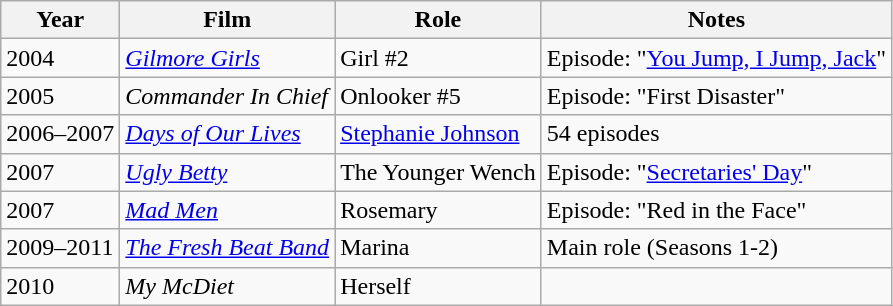<table class="wikitable">
<tr>
<th>Year</th>
<th>Film</th>
<th>Role</th>
<th>Notes</th>
</tr>
<tr>
<td>2004</td>
<td><em><a href='#'>Gilmore Girls</a></em></td>
<td>Girl #2</td>
<td>Episode: "<a href='#'>You Jump, I Jump, Jack</a>"</td>
</tr>
<tr>
<td>2005</td>
<td><em>Commander In Chief</em></td>
<td>Onlooker #5</td>
<td>Episode: "First Disaster"</td>
</tr>
<tr>
<td>2006–2007</td>
<td><em><a href='#'>Days of Our Lives</a></em></td>
<td><a href='#'>Stephanie Johnson</a></td>
<td>54 episodes</td>
</tr>
<tr>
<td>2007</td>
<td><em><a href='#'>Ugly Betty</a></em></td>
<td>The Younger Wench</td>
<td>Episode: "<a href='#'>Secretaries' Day</a>"</td>
</tr>
<tr>
<td>2007</td>
<td><em><a href='#'>Mad Men</a></em></td>
<td>Rosemary</td>
<td>Episode: "Red in the Face"</td>
</tr>
<tr>
<td>2009–2011</td>
<td><em><a href='#'>The Fresh Beat Band</a></em></td>
<td>Marina</td>
<td>Main role (Seasons 1-2)</td>
</tr>
<tr>
<td>2010</td>
<td><em>My McDiet</em></td>
<td>Herself</td>
<td></td>
</tr>
</table>
